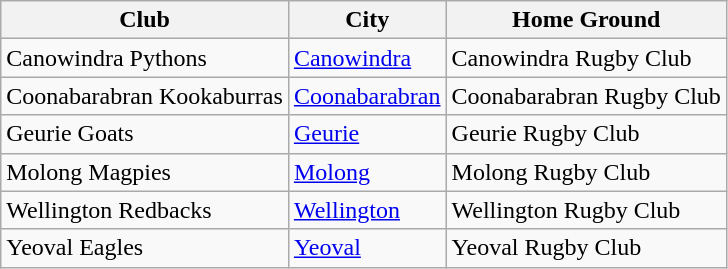<table class="wikitable">
<tr>
<th>Club</th>
<th>City</th>
<th>Home Ground</th>
</tr>
<tr>
<td> Canowindra Pythons</td>
<td><a href='#'>Canowindra</a></td>
<td>Canowindra Rugby Club</td>
</tr>
<tr>
<td> Coonabarabran Kookaburras</td>
<td><a href='#'>Coonabarabran</a></td>
<td>Coonabarabran Rugby Club</td>
</tr>
<tr>
<td> Geurie Goats</td>
<td><a href='#'>Geurie</a></td>
<td>Geurie Rugby Club</td>
</tr>
<tr>
<td> Molong Magpies</td>
<td><a href='#'>Molong</a></td>
<td>Molong Rugby Club</td>
</tr>
<tr>
<td> Wellington Redbacks</td>
<td><a href='#'>Wellington</a></td>
<td>Wellington Rugby Club</td>
</tr>
<tr>
<td> Yeoval Eagles</td>
<td><a href='#'>Yeoval</a></td>
<td>Yeoval Rugby Club</td>
</tr>
</table>
